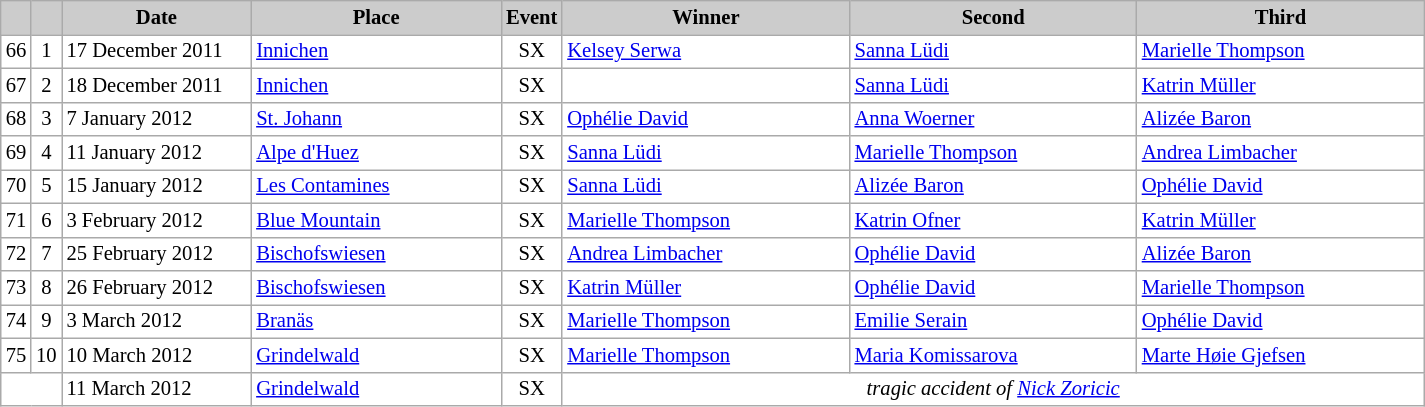<table class="wikitable plainrowheaders" style="background:#fff; font-size:86%; line-height:16px; border:grey solid 1px; border-collapse:collapse;">
<tr style="background:#ccc; text-align:center;">
<th scope="col" style="background:#ccc; width=20 px;"></th>
<th scope="col" style="background:#ccc; width=30 px;"></th>
<th scope="col" style="background:#ccc; width:120px;">Date</th>
<th scope="col" style="background:#ccc; width:160px;">Place</th>
<th scope="col" style="background:#ccc; width:15px;">Event</th>
<th scope="col" style="background:#ccc; width:185px;">Winner</th>
<th scope="col" style="background:#ccc; width:185px;">Second</th>
<th scope="col" style="background:#ccc; width:185px;">Third</th>
</tr>
<tr>
<td align=center>66</td>
<td align=center>1</td>
<td>17 December 2011</td>
<td> <a href='#'>Innichen</a></td>
<td align=center>SX</td>
<td> <a href='#'>Kelsey Serwa</a></td>
<td> <a href='#'>Sanna Lüdi</a></td>
<td> <a href='#'>Marielle Thompson</a></td>
</tr>
<tr>
<td align=center>67</td>
<td align=center>2</td>
<td>18 December 2011</td>
<td> <a href='#'>Innichen</a></td>
<td align=center>SX</td>
<td></td>
<td> <a href='#'>Sanna Lüdi</a></td>
<td> <a href='#'>Katrin Müller</a></td>
</tr>
<tr>
<td align=center>68</td>
<td align=center>3</td>
<td>7 January 2012</td>
<td> <a href='#'>St. Johann</a></td>
<td align=center>SX</td>
<td> <a href='#'>Ophélie David</a></td>
<td> <a href='#'>Anna Woerner</a></td>
<td> <a href='#'>Alizée Baron</a></td>
</tr>
<tr>
<td align=center>69</td>
<td align=center>4</td>
<td>11 January 2012</td>
<td> <a href='#'>Alpe d'Huez</a></td>
<td align=center>SX</td>
<td> <a href='#'>Sanna Lüdi</a></td>
<td> <a href='#'>Marielle Thompson</a></td>
<td> <a href='#'>Andrea Limbacher</a></td>
</tr>
<tr>
<td align=center>70</td>
<td align=center>5</td>
<td>15 January 2012</td>
<td> <a href='#'>Les Contamines</a></td>
<td align=center>SX</td>
<td> <a href='#'>Sanna Lüdi</a></td>
<td> <a href='#'>Alizée Baron</a></td>
<td> <a href='#'>Ophélie David</a></td>
</tr>
<tr>
<td align=center>71</td>
<td align=center>6</td>
<td>3 February 2012</td>
<td> <a href='#'>Blue Mountain</a></td>
<td align=center>SX</td>
<td> <a href='#'>Marielle Thompson</a></td>
<td> <a href='#'>Katrin Ofner</a></td>
<td> <a href='#'>Katrin Müller</a></td>
</tr>
<tr>
<td align=center>72</td>
<td align=center>7</td>
<td>25 February 2012</td>
<td> <a href='#'>Bischofswiesen</a></td>
<td align=center>SX</td>
<td> <a href='#'>Andrea Limbacher</a></td>
<td> <a href='#'>Ophélie David</a></td>
<td> <a href='#'>Alizée Baron</a></td>
</tr>
<tr>
<td align=center>73</td>
<td align=center>8</td>
<td>26 February 2012</td>
<td> <a href='#'>Bischofswiesen</a></td>
<td align=center>SX</td>
<td> <a href='#'>Katrin Müller</a></td>
<td> <a href='#'>Ophélie David</a></td>
<td> <a href='#'>Marielle Thompson</a></td>
</tr>
<tr>
<td align=center>74</td>
<td align=center>9</td>
<td>3 March 2012</td>
<td> <a href='#'>Branäs</a></td>
<td align=center>SX</td>
<td> <a href='#'>Marielle Thompson</a></td>
<td> <a href='#'>Emilie Serain</a></td>
<td> <a href='#'>Ophélie David</a></td>
</tr>
<tr>
<td align=center>75</td>
<td align=center>10</td>
<td>10 March 2012</td>
<td> <a href='#'>Grindelwald</a></td>
<td align=center>SX</td>
<td> <a href='#'>Marielle Thompson</a></td>
<td> <a href='#'>Maria Komissarova</a></td>
<td> <a href='#'>Marte Høie Gjefsen</a></td>
</tr>
<tr>
<td colspan=2></td>
<td>11 March 2012</td>
<td> <a href='#'>Grindelwald</a></td>
<td align=center>SX</td>
<td colspan=3 align=center><em>tragic accident of <a href='#'>Nick Zoricic</a></em></td>
</tr>
</table>
